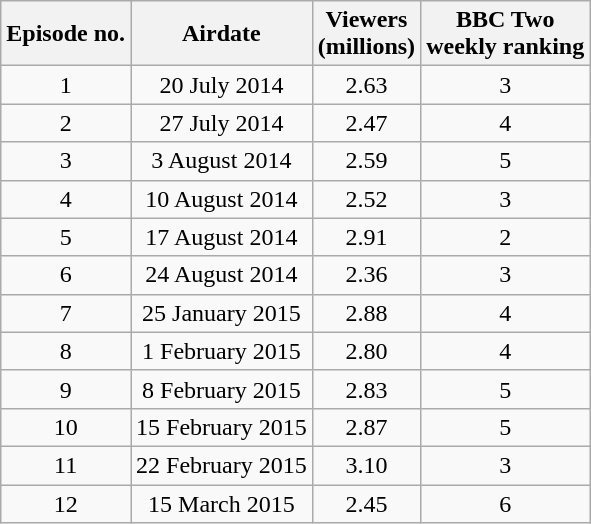<table class="wikitable" style="text-align:center;">
<tr>
<th>Episode no.</th>
<th>Airdate</th>
<th>Viewers<br>(millions)</th>
<th>BBC Two<br>weekly ranking</th>
</tr>
<tr>
<td>1</td>
<td>20 July 2014</td>
<td>2.63</td>
<td>3</td>
</tr>
<tr>
<td>2</td>
<td>27 July 2014</td>
<td>2.47</td>
<td>4</td>
</tr>
<tr>
<td>3</td>
<td>3 August 2014</td>
<td>2.59</td>
<td>5</td>
</tr>
<tr>
<td>4</td>
<td>10 August 2014</td>
<td>2.52</td>
<td>3</td>
</tr>
<tr>
<td>5</td>
<td>17 August 2014</td>
<td>2.91</td>
<td>2</td>
</tr>
<tr>
<td>6</td>
<td>24 August 2014</td>
<td>2.36</td>
<td>3</td>
</tr>
<tr>
<td>7</td>
<td>25 January 2015</td>
<td>2.88</td>
<td>4</td>
</tr>
<tr>
<td>8</td>
<td>1 February 2015</td>
<td>2.80</td>
<td>4</td>
</tr>
<tr>
<td>9</td>
<td>8 February 2015</td>
<td>2.83</td>
<td>5</td>
</tr>
<tr>
<td>10</td>
<td>15 February 2015</td>
<td>2.87</td>
<td>5</td>
</tr>
<tr>
<td>11</td>
<td>22 February 2015</td>
<td>3.10</td>
<td>3</td>
</tr>
<tr>
<td>12</td>
<td>15 March 2015</td>
<td>2.45</td>
<td>6</td>
</tr>
</table>
